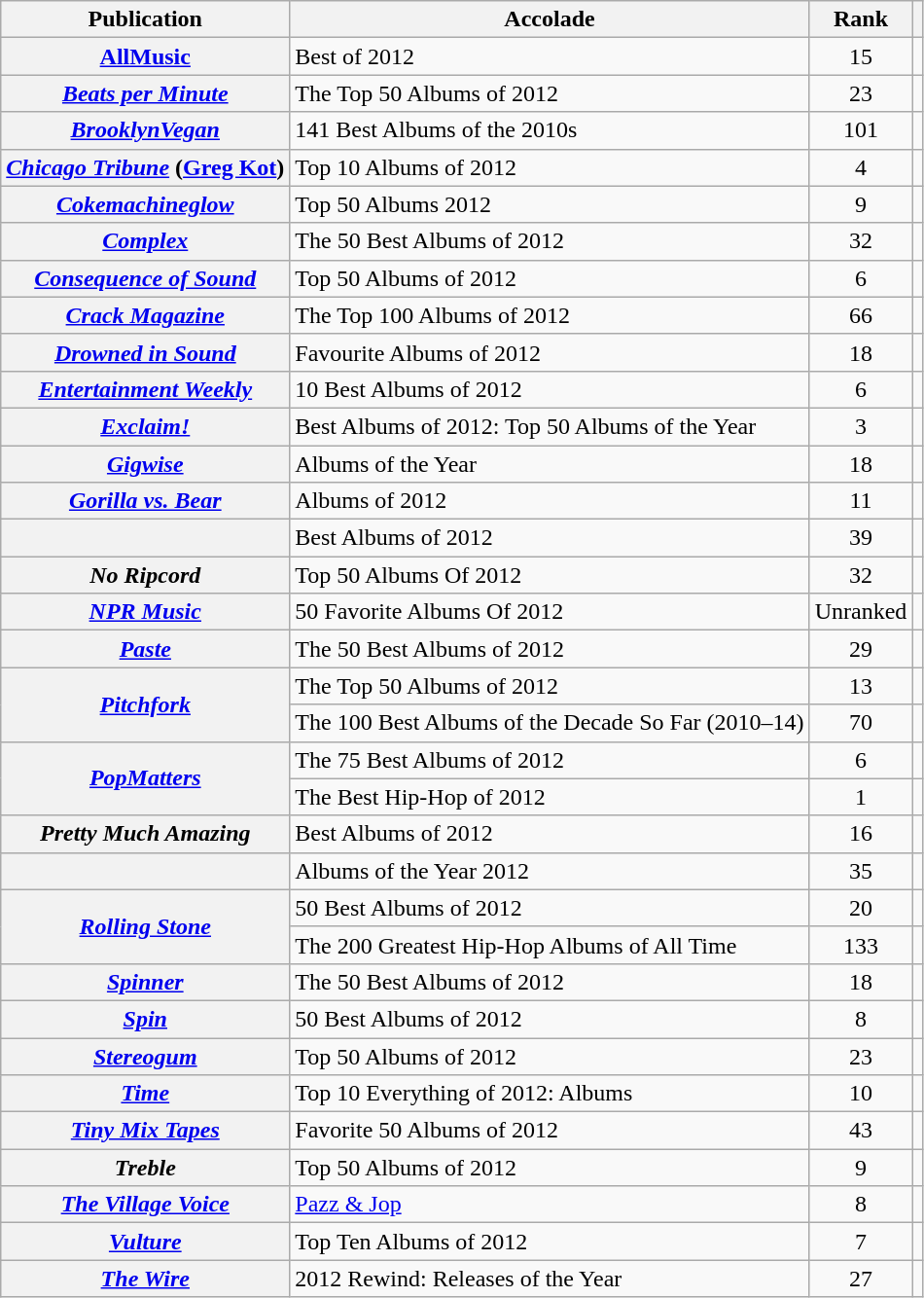<table class="wikitable sortable plainrowheaders">
<tr>
<th scope="col">Publication</th>
<th scope="col">Accolade</th>
<th scope="col">Rank</th>
<th scope="col" class="unsortable"></th>
</tr>
<tr>
<th scope="row"><a href='#'>AllMusic</a></th>
<td>Best of 2012</td>
<td align=center>15</td>
<td align=center></td>
</tr>
<tr>
<th scope="row"><em><a href='#'>Beats per Minute</a></em></th>
<td>The Top 50 Albums of 2012</td>
<td align=center>23</td>
<td align=center></td>
</tr>
<tr>
<th scope="row"><em><a href='#'>BrooklynVegan</a></em></th>
<td>141 Best Albums of the 2010s</td>
<td align=center>101</td>
<td align=center></td>
</tr>
<tr>
<th scope="row"><em><a href='#'>Chicago Tribune</a></em> (<a href='#'>Greg Kot</a>)</th>
<td>Top 10 Albums of 2012</td>
<td align=center>4</td>
<td align=center></td>
</tr>
<tr>
<th scope="row"><em><a href='#'>Cokemachineglow</a></em></th>
<td>Top 50 Albums 2012</td>
<td align=center>9</td>
<td align=center></td>
</tr>
<tr>
<th scope="row"><em><a href='#'>Complex</a></em></th>
<td>The 50 Best Albums of 2012</td>
<td align=center>32</td>
<td align=center></td>
</tr>
<tr>
<th scope="row"><em><a href='#'>Consequence of Sound</a></em></th>
<td>Top 50 Albums of 2012</td>
<td align=center>6</td>
<td align=center></td>
</tr>
<tr>
<th scope="row"><em><a href='#'>Crack Magazine</a></em></th>
<td>The Top 100 Albums of 2012</td>
<td align="center">66</td>
<td align="center"></td>
</tr>
<tr>
<th scope="row"><em><a href='#'>Drowned in Sound</a></em></th>
<td>Favourite Albums of 2012</td>
<td align="center">18</td>
<td align="center"></td>
</tr>
<tr>
<th scope="row"><em><a href='#'>Entertainment Weekly</a></em></th>
<td>10 Best Albums of 2012</td>
<td align=center>6</td>
<td align=center></td>
</tr>
<tr>
<th scope="row"><em><a href='#'>Exclaim!</a></em></th>
<td>Best Albums of 2012: Top 50 Albums of the Year</td>
<td align=center>3</td>
<td align=center></td>
</tr>
<tr>
<th scope="row"><em><a href='#'>Gigwise</a></em></th>
<td>Albums of the Year</td>
<td align=center>18</td>
<td align=center></td>
</tr>
<tr>
<th scope="row"><em><a href='#'>Gorilla vs. Bear</a></em></th>
<td>Albums of 2012</td>
<td align=center>11</td>
<td align=center></td>
</tr>
<tr>
<th scope="row"><em></em></th>
<td>Best Albums of 2012</td>
<td align="center">39</td>
<td align="center"></td>
</tr>
<tr>
<th scope="row"><em>No Ripcord</em></th>
<td>Top 50 Albums Of 2012</td>
<td align=center>32</td>
<td align=center></td>
</tr>
<tr>
<th scope="row"><em><a href='#'>NPR Music</a></em></th>
<td>50 Favorite Albums Of 2012</td>
<td align=center>Unranked</td>
<td align=center></td>
</tr>
<tr>
<th scope="row"><em><a href='#'>Paste</a></em></th>
<td>The 50 Best Albums of 2012</td>
<td align=center>29</td>
<td align=center></td>
</tr>
<tr>
<th scope="row" rowspan=2><em><a href='#'>Pitchfork</a></em></th>
<td>The Top 50 Albums of 2012</td>
<td align=center>13</td>
<td align=center></td>
</tr>
<tr>
<td>The 100 Best Albums of the Decade So Far (2010–14)</td>
<td align=center>70</td>
<td align=center></td>
</tr>
<tr>
<th scope="row" rowspan=2><em><a href='#'>PopMatters</a></em></th>
<td>The 75 Best Albums of 2012</td>
<td align=center>6</td>
<td align=center></td>
</tr>
<tr>
<td>The Best Hip-Hop of 2012</td>
<td align=center>1</td>
<td align=center></td>
</tr>
<tr>
<th scope="row"><em>Pretty Much Amazing</em></th>
<td>Best Albums of 2012</td>
<td align=center>16</td>
<td align=center></td>
</tr>
<tr>
<th scope="row"><em></em></th>
<td>Albums of the Year 2012</td>
<td align="center">35</td>
<td align="center"></td>
</tr>
<tr>
<th scope="row" rowspan=2><em><a href='#'>Rolling Stone</a></em></th>
<td>50 Best Albums of 2012</td>
<td align=center>20</td>
<td align=center></td>
</tr>
<tr>
<td>The 200 Greatest Hip-Hop Albums of All Time</td>
<td align=center>133</td>
<td align=center></td>
</tr>
<tr>
<th scope="row"><em><a href='#'>Spinner</a></em></th>
<td>The 50 Best Albums of 2012</td>
<td align=center>18</td>
<td align=center></td>
</tr>
<tr>
<th scope="row"><em><a href='#'>Spin</a></em></th>
<td>50 Best Albums of 2012</td>
<td align=center>8</td>
<td align=center></td>
</tr>
<tr>
<th scope="row"><em><a href='#'>Stereogum</a></em></th>
<td>Top 50 Albums of 2012</td>
<td align=center>23</td>
<td align=center></td>
</tr>
<tr>
<th scope="row"><em><a href='#'>Time</a></em></th>
<td>Top 10 Everything of 2012: Albums</td>
<td align=center>10</td>
<td align=center></td>
</tr>
<tr>
<th scope="row"><em><a href='#'>Tiny Mix Tapes</a></em></th>
<td>Favorite 50 Albums of 2012</td>
<td align=center>43</td>
<td align=center></td>
</tr>
<tr>
<th scope="row"><em>Treble</em></th>
<td>Top 50 Albums of 2012</td>
<td align=center>9</td>
<td align=center></td>
</tr>
<tr>
<th scope="row"><em><a href='#'>The Village Voice</a></em></th>
<td><a href='#'>Pazz & Jop</a></td>
<td align=center>8</td>
<td align=center></td>
</tr>
<tr>
<th scope="row"><em><a href='#'>Vulture</a></em></th>
<td>Top Ten Albums of 2012</td>
<td align=center>7</td>
<td align=center></td>
</tr>
<tr>
<th scope="row"><em><a href='#'>The Wire</a></em></th>
<td>2012 Rewind: Releases of the Year</td>
<td align=center>27</td>
<td align=center></td>
</tr>
</table>
